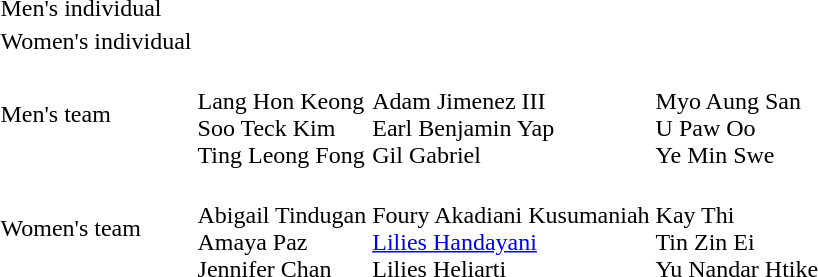<table>
<tr>
<td>Men's individual</td>
<td></td>
<td></td>
<td nowrap=true></td>
</tr>
<tr>
<td>Women's individual</td>
<td></td>
<td></td>
<td></td>
</tr>
<tr>
<td>Men's team</td>
<td><br>Lang Hon Keong<br>Soo Teck Kim<br>Ting Leong Fong</td>
<td><br>Adam Jimenez III<br>Earl Benjamin Yap<br>Gil Gabriel</td>
<td><br>Myo Aung San<br>U Paw Oo<br>Ye Min Swe</td>
</tr>
<tr>
<td>Women's team</td>
<td nowrap=true><br>Abigail Tindugan<br>Amaya Paz<br>Jennifer Chan</td>
<td nowrap=true><br>Foury Akadiani Kusumaniah<br><a href='#'>Lilies Handayani</a><br>Lilies Heliarti</td>
<td><br>Kay Thi<br>Tin Zin Ei<br>Yu Nandar Htike</td>
</tr>
</table>
